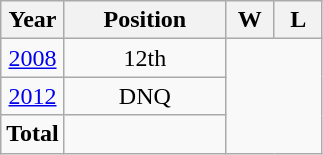<table class="wikitable" style="text-align: center;">
<tr>
<th>Year</th>
<th width="100">Position</th>
<th width="25">W</th>
<th width="25">L</th>
</tr>
<tr>
<td> <a href='#'>2008</a></td>
<td>12th</td>
</tr>
<tr>
<td> <a href='#'>2012</a></td>
<td>DNQ</td>
</tr>
<tr>
<td><strong>Total</strong></td>
<td></td>
</tr>
</table>
